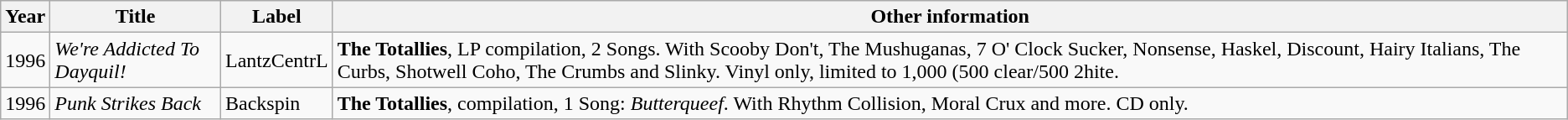<table class="wikitable">
<tr>
<th>Year</th>
<th>Title</th>
<th>Label</th>
<th>Other information</th>
</tr>
<tr>
<td>1996</td>
<td><em>We're Addicted To Dayquil!</em></td>
<td>LantzCentrL</td>
<td><strong>The Totallies</strong>, LP compilation, 2 Songs. With Scooby Don't, The Mushuganas, 7 O' Clock Sucker, Nonsense, Haskel, Discount, Hairy Italians, The Curbs, Shotwell Coho, The Crumbs and Slinky. Vinyl only, limited to 1,000 (500 clear/500 2hite.</td>
</tr>
<tr>
<td>1996</td>
<td><em>Punk Strikes Back</em></td>
<td>Backspin</td>
<td><strong>The Totallies</strong>, compilation, 1 Song: <em>Butterqueef</em>. With Rhythm Collision, Moral Crux and more. CD only.</td>
</tr>
</table>
